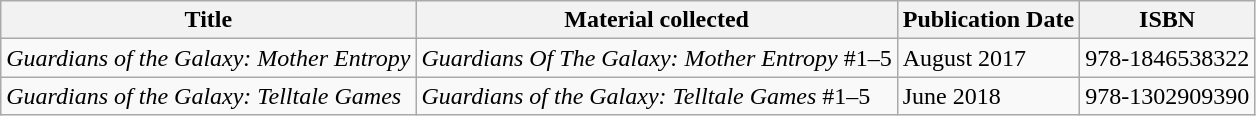<table class="wikitable">
<tr>
<th>Title</th>
<th>Material collected</th>
<th>Publication Date</th>
<th>ISBN</th>
</tr>
<tr>
<td><em>Guardians of the Galaxy: Mother Entropy</em></td>
<td><em>Guardians Of The Galaxy: Mother Entropy</em> #1–5</td>
<td>August 2017</td>
<td>978-1846538322</td>
</tr>
<tr>
<td><em>Guardians of the Galaxy: Telltale Games</em></td>
<td><em>Guardians of the Galaxy: Telltale Games</em> #1–5</td>
<td>June 2018</td>
<td>978-1302909390</td>
</tr>
</table>
